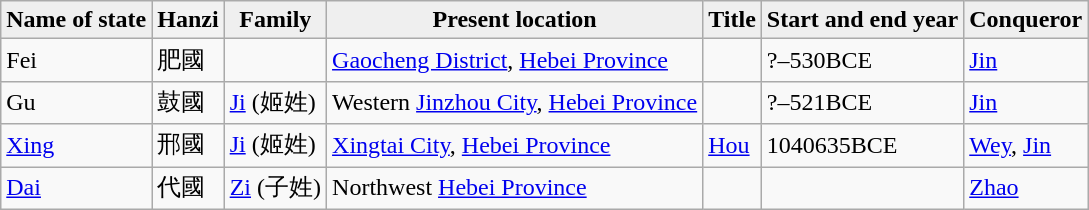<table class="wikitable">
<tr>
<th style="background:#efefef;">Name of state</th>
<th>Hanzi</th>
<th style="background:#efefef;">Family</th>
<th style="background:#efefef;">Present location</th>
<th style="background:#efefef;">Title</th>
<th style="background:#efefef;">Start and end year</th>
<th style="background:#efefef;">Conqueror</th>
</tr>
<tr ---->
<td>Fei</td>
<td>肥國</td>
<td></td>
<td><a href='#'>Gaocheng District</a>, <a href='#'>Hebei Province</a></td>
<td></td>
<td>?–530BCE</td>
<td><a href='#'>Jin</a></td>
</tr>
<tr ---->
<td>Gu</td>
<td>鼓國</td>
<td><a href='#'>Ji</a> (姬姓)</td>
<td>Western <a href='#'>Jinzhou City</a>, <a href='#'>Hebei Province</a></td>
<td></td>
<td>?–521BCE</td>
<td><a href='#'>Jin</a></td>
</tr>
<tr ---->
<td><a href='#'>Xing</a></td>
<td>邢國</td>
<td><a href='#'>Ji</a> (姬姓)</td>
<td><a href='#'>Xingtai City</a>, <a href='#'>Hebei Province</a></td>
<td><a href='#'>Hou</a></td>
<td>1040635BCE</td>
<td><a href='#'>Wey</a>, <a href='#'>Jin</a></td>
</tr>
<tr ---->
<td><a href='#'>Dai</a></td>
<td>代國</td>
<td><a href='#'>Zi</a> (子姓)</td>
<td>Northwest <a href='#'>Hebei Province</a></td>
<td></td>
<td></td>
<td><a href='#'>Zhao</a></td>
</tr>
</table>
